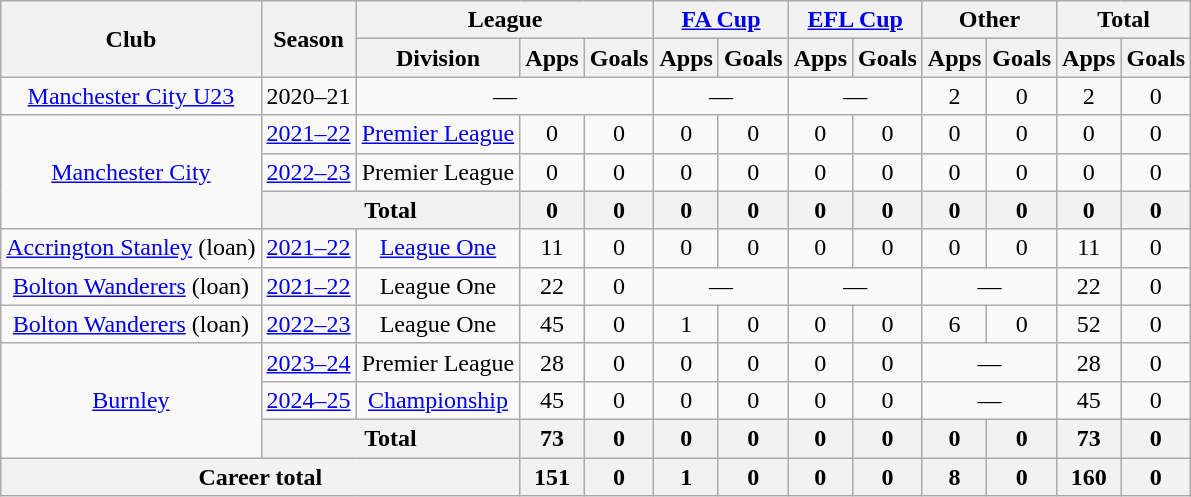<table class=wikitable style=text-align:center>
<tr>
<th rowspan=2>Club</th>
<th rowspan=2>Season</th>
<th colspan=3>League</th>
<th colspan=2><a href='#'>FA Cup</a></th>
<th colspan=2><a href='#'>EFL Cup</a></th>
<th colspan=2>Other</th>
<th colspan=2>Total</th>
</tr>
<tr>
<th>Division</th>
<th>Apps</th>
<th>Goals</th>
<th>Apps</th>
<th>Goals</th>
<th>Apps</th>
<th>Goals</th>
<th>Apps</th>
<th>Goals</th>
<th>Apps</th>
<th>Goals</th>
</tr>
<tr>
<td><a href='#'>Manchester City U23</a></td>
<td>2020–21</td>
<td colspan=3>—</td>
<td colspan=2>—</td>
<td colspan=2>—</td>
<td>2</td>
<td>0</td>
<td>2</td>
<td>0</td>
</tr>
<tr>
<td rowspan=3><a href='#'>Manchester City</a></td>
<td><a href='#'>2021–22</a></td>
<td><a href='#'>Premier League</a></td>
<td>0</td>
<td>0</td>
<td>0</td>
<td>0</td>
<td>0</td>
<td>0</td>
<td>0</td>
<td>0</td>
<td>0</td>
<td>0</td>
</tr>
<tr>
<td><a href='#'>2022–23</a></td>
<td>Premier League</td>
<td>0</td>
<td>0</td>
<td>0</td>
<td>0</td>
<td>0</td>
<td>0</td>
<td>0</td>
<td>0</td>
<td>0</td>
<td>0</td>
</tr>
<tr>
<th colspan=2>Total</th>
<th>0</th>
<th>0</th>
<th>0</th>
<th>0</th>
<th>0</th>
<th>0</th>
<th>0</th>
<th>0</th>
<th>0</th>
<th>0</th>
</tr>
<tr>
<td><a href='#'>Accrington Stanley</a> (loan)</td>
<td><a href='#'>2021–22</a></td>
<td><a href='#'>League One</a></td>
<td>11</td>
<td>0</td>
<td>0</td>
<td>0</td>
<td>0</td>
<td>0</td>
<td>0</td>
<td>0</td>
<td>11</td>
<td>0</td>
</tr>
<tr>
<td><a href='#'>Bolton Wanderers</a> (loan)</td>
<td><a href='#'>2021–22</a></td>
<td>League One</td>
<td>22</td>
<td>0</td>
<td colspan=2>—</td>
<td colspan=2>—</td>
<td colspan=2>—</td>
<td>22</td>
<td>0</td>
</tr>
<tr>
<td><a href='#'>Bolton Wanderers</a> (loan)</td>
<td><a href='#'>2022–23</a></td>
<td>League One</td>
<td>45</td>
<td>0</td>
<td>1</td>
<td>0</td>
<td>0</td>
<td>0</td>
<td>6</td>
<td>0</td>
<td>52</td>
<td>0</td>
</tr>
<tr>
<td rowspan=3><a href='#'>Burnley</a></td>
<td><a href='#'>2023–24</a></td>
<td>Premier League</td>
<td>28</td>
<td>0</td>
<td>0</td>
<td>0</td>
<td>0</td>
<td>0</td>
<td colspan=2>—</td>
<td>28</td>
<td>0</td>
</tr>
<tr>
<td><a href='#'>2024–25</a></td>
<td><a href='#'>Championship</a></td>
<td>45</td>
<td>0</td>
<td>0</td>
<td>0</td>
<td>0</td>
<td>0</td>
<td colspan=2>—</td>
<td>45</td>
<td>0</td>
</tr>
<tr>
<th colspan=2>Total</th>
<th>73</th>
<th>0</th>
<th>0</th>
<th>0</th>
<th>0</th>
<th>0</th>
<th>0</th>
<th>0</th>
<th>73</th>
<th>0</th>
</tr>
<tr>
<th colspan=3>Career total</th>
<th>151</th>
<th>0</th>
<th>1</th>
<th>0</th>
<th>0</th>
<th>0</th>
<th>8</th>
<th>0</th>
<th>160</th>
<th>0</th>
</tr>
</table>
